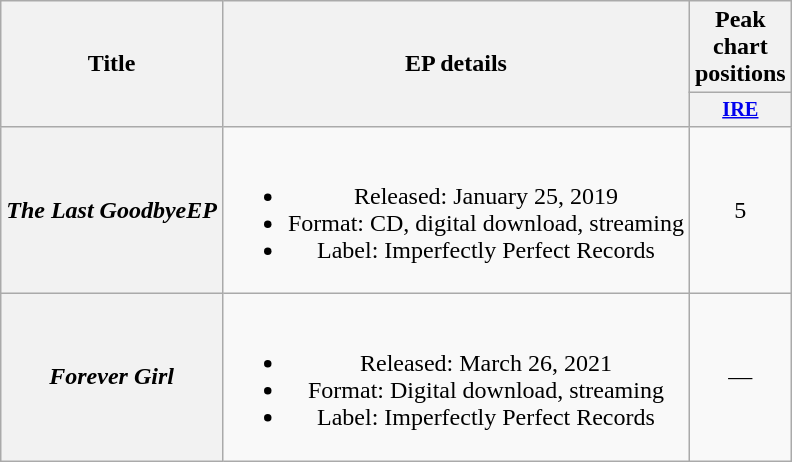<table class="wikitable plainrowheaders" style="text-align:center;" border="1">
<tr>
<th rowspan="2" scope="col">Title</th>
<th rowspan="2" scope="col">EP details</th>
<th colspan="1" scope="col">Peak chart positions</th>
</tr>
<tr>
<th scope="col" style="width:3em;font-size:85%;"><a href='#'>IRE</a><br></th>
</tr>
<tr>
<th scope="row"><em>The Last GoodbyeEP</em></th>
<td><br><ul><li>Released: January 25, 2019</li><li>Format: CD, digital download, streaming</li><li>Label: Imperfectly Perfect Records</li></ul></td>
<td>5</td>
</tr>
<tr>
<th scope="row"><em>Forever Girl</em></th>
<td><br><ul><li>Released: March 26, 2021</li><li>Format: Digital download, streaming</li><li>Label: Imperfectly Perfect Records</li></ul></td>
<td>—</td>
</tr>
</table>
